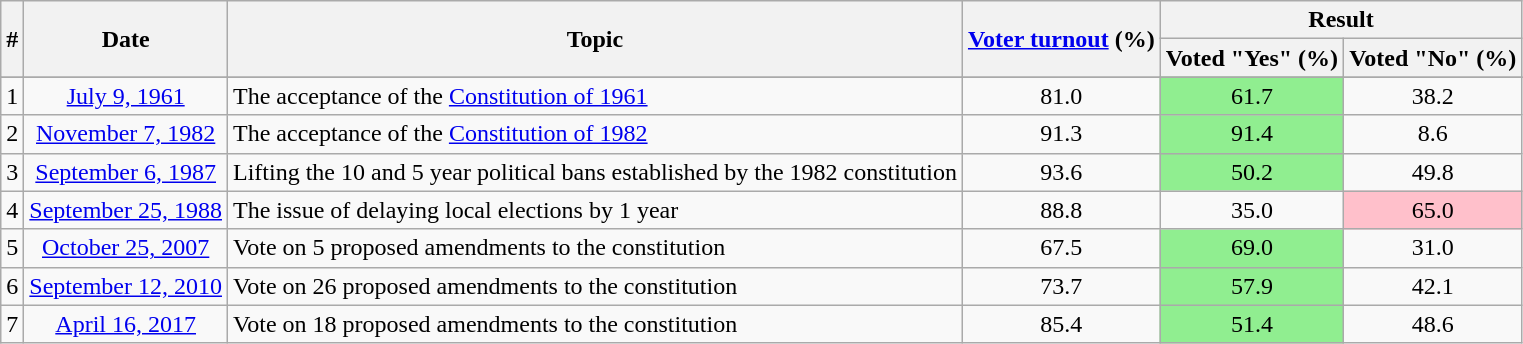<table class=wikitable>
<tr>
<th rowspan=2>#</th>
<th rowspan=2>Date</th>
<th rowspan=2>Topic</th>
<th rowspan=2><a href='#'>Voter turnout</a> (%)</th>
<th colspan=2>Result</th>
</tr>
<tr>
<th>Voted "Yes" (%)</th>
<th>Voted "No" (%)</th>
</tr>
<tr>
</tr>
<tr align=center>
<td>1</td>
<td><a href='#'>July 9, 1961</a></td>
<td align=left>The acceptance of the <a href='#'>Constitution of 1961</a></td>
<td>81.0</td>
<td bgcolor="lightgreen">61.7</td>
<td>38.2</td>
</tr>
<tr align=center>
<td>2</td>
<td><a href='#'>November 7, 1982</a></td>
<td align=left>The acceptance of the <a href='#'>Constitution of 1982</a></td>
<td>91.3</td>
<td bgcolor="lightgreen">91.4</td>
<td>8.6</td>
</tr>
<tr align=center>
<td>3</td>
<td><a href='#'>September 6, 1987</a></td>
<td align=left>Lifting the 10 and 5 year political bans established by the 1982 constitution</td>
<td>93.6</td>
<td bgcolor="lightgreen">50.2</td>
<td>49.8</td>
</tr>
<tr align=center>
<td>4</td>
<td><a href='#'>September 25, 1988</a></td>
<td align=left>The issue of delaying local elections by 1 year</td>
<td>88.8</td>
<td>35.0</td>
<td bgcolor="pink">65.0</td>
</tr>
<tr align=center>
<td>5</td>
<td><a href='#'>October 25, 2007</a></td>
<td align=left>Vote on 5 proposed amendments to the constitution</td>
<td>67.5</td>
<td bgcolor="lightgreen">69.0</td>
<td>31.0</td>
</tr>
<tr align=center>
<td>6</td>
<td><a href='#'>September 12, 2010</a></td>
<td align=left>Vote on 26 proposed amendments to the constitution</td>
<td>73.7</td>
<td bgcolor="lightgreen">57.9</td>
<td>42.1</td>
</tr>
<tr align=center>
<td>7</td>
<td><a href='#'>April 16, 2017</a></td>
<td align=left>Vote on 18 proposed amendments to the constitution</td>
<td>85.4</td>
<td bgcolor="lightgreen">51.4</td>
<td>48.6</td>
</tr>
</table>
